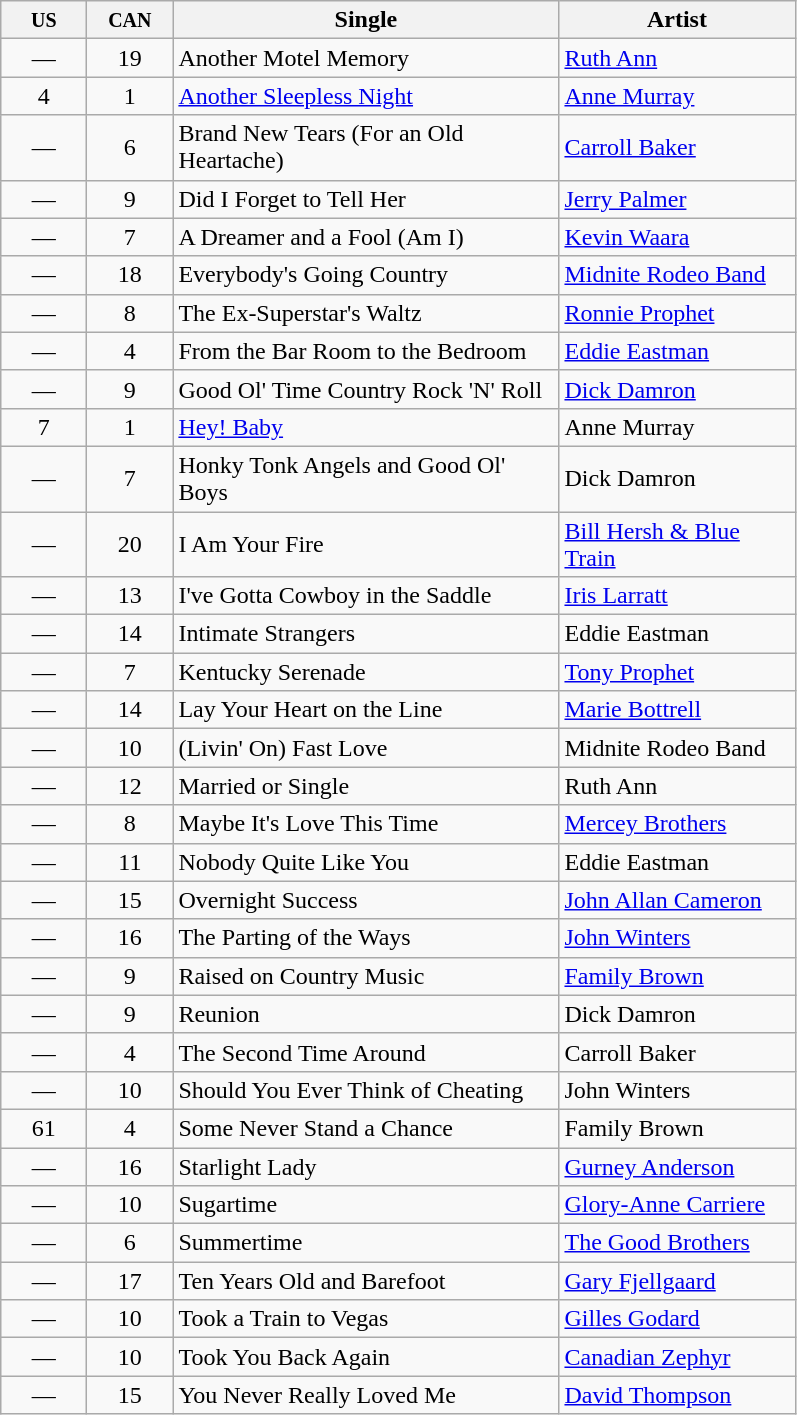<table class="wikitable sortable">
<tr>
<th width="50"><small>US</small></th>
<th width="50"><small>CAN</small></th>
<th width="250">Single</th>
<th width="150">Artist</th>
</tr>
<tr>
<td align="center">—</td>
<td align="center">19</td>
<td>Another Motel Memory</td>
<td><a href='#'>Ruth Ann</a></td>
</tr>
<tr>
<td align="center">4</td>
<td align="center">1</td>
<td><a href='#'>Another Sleepless Night</a></td>
<td><a href='#'>Anne Murray</a></td>
</tr>
<tr>
<td align="center">—</td>
<td align="center">6</td>
<td>Brand New Tears (For an Old Heartache)</td>
<td><a href='#'>Carroll Baker</a></td>
</tr>
<tr>
<td align="center">—</td>
<td align="center">9</td>
<td>Did I Forget to Tell Her</td>
<td><a href='#'>Jerry Palmer</a></td>
</tr>
<tr>
<td align="center">—</td>
<td align="center">7</td>
<td>A Dreamer and a Fool (Am I)</td>
<td><a href='#'>Kevin Waara</a></td>
</tr>
<tr>
<td align="center">—</td>
<td align="center">18</td>
<td>Everybody's Going Country</td>
<td><a href='#'>Midnite Rodeo Band</a></td>
</tr>
<tr>
<td align="center">—</td>
<td align="center">8</td>
<td>The Ex-Superstar's Waltz</td>
<td><a href='#'>Ronnie Prophet</a></td>
</tr>
<tr>
<td align="center">—</td>
<td align="center">4</td>
<td>From the Bar Room to the Bedroom</td>
<td><a href='#'>Eddie Eastman</a></td>
</tr>
<tr>
<td align="center">—</td>
<td align="center">9</td>
<td>Good Ol' Time Country Rock 'N' Roll</td>
<td><a href='#'>Dick Damron</a></td>
</tr>
<tr>
<td align="center">7</td>
<td align="center">1</td>
<td><a href='#'>Hey! Baby</a></td>
<td>Anne Murray</td>
</tr>
<tr>
<td align="center">—</td>
<td align="center">7</td>
<td>Honky Tonk Angels and Good Ol' Boys</td>
<td>Dick Damron</td>
</tr>
<tr>
<td align="center">—</td>
<td align="center">20</td>
<td>I Am Your Fire</td>
<td><a href='#'>Bill Hersh & Blue Train</a></td>
</tr>
<tr>
<td align="center">—</td>
<td align="center">13</td>
<td>I've Gotta Cowboy in the Saddle</td>
<td><a href='#'>Iris Larratt</a></td>
</tr>
<tr>
<td align="center">—</td>
<td align="center">14</td>
<td>Intimate Strangers</td>
<td>Eddie Eastman</td>
</tr>
<tr>
<td align="center">—</td>
<td align="center">7</td>
<td>Kentucky Serenade</td>
<td><a href='#'>Tony Prophet</a></td>
</tr>
<tr>
<td align="center">—</td>
<td align="center">14</td>
<td>Lay Your Heart on the Line</td>
<td><a href='#'>Marie Bottrell</a></td>
</tr>
<tr>
<td align="center">—</td>
<td align="center">10</td>
<td>(Livin' On) Fast Love</td>
<td>Midnite Rodeo Band</td>
</tr>
<tr>
<td align="center">—</td>
<td align="center">12</td>
<td>Married or Single</td>
<td>Ruth Ann</td>
</tr>
<tr>
<td align="center">—</td>
<td align="center">8</td>
<td>Maybe It's Love This Time</td>
<td><a href='#'>Mercey Brothers</a></td>
</tr>
<tr>
<td align="center">—</td>
<td align="center">11</td>
<td>Nobody Quite Like You</td>
<td>Eddie Eastman</td>
</tr>
<tr>
<td align="center">—</td>
<td align="center">15</td>
<td>Overnight Success</td>
<td><a href='#'>John Allan Cameron</a></td>
</tr>
<tr>
<td align="center">—</td>
<td align="center">16</td>
<td>The Parting of the Ways</td>
<td><a href='#'>John Winters</a></td>
</tr>
<tr>
<td align="center">—</td>
<td align="center">9</td>
<td>Raised on Country Music</td>
<td><a href='#'>Family Brown</a></td>
</tr>
<tr>
<td align="center">—</td>
<td align="center">9</td>
<td>Reunion</td>
<td>Dick Damron</td>
</tr>
<tr>
<td align="center">—</td>
<td align="center">4</td>
<td>The Second Time Around</td>
<td>Carroll Baker</td>
</tr>
<tr>
<td align="center">—</td>
<td align="center">10</td>
<td>Should You Ever Think of Cheating</td>
<td>John Winters</td>
</tr>
<tr>
<td align="center">61</td>
<td align="center">4</td>
<td>Some Never Stand a Chance</td>
<td>Family Brown</td>
</tr>
<tr>
<td align="center">—</td>
<td align="center">16</td>
<td>Starlight Lady</td>
<td><a href='#'>Gurney Anderson</a></td>
</tr>
<tr>
<td align="center">—</td>
<td align="center">10</td>
<td>Sugartime</td>
<td><a href='#'>Glory-Anne Carriere</a></td>
</tr>
<tr>
<td align="center">—</td>
<td align="center">6</td>
<td>Summertime</td>
<td><a href='#'>The Good Brothers</a></td>
</tr>
<tr>
<td align="center">—</td>
<td align="center">17</td>
<td>Ten Years Old and Barefoot</td>
<td><a href='#'>Gary Fjellgaard</a></td>
</tr>
<tr>
<td align="center">—</td>
<td align="center">10</td>
<td>Took a Train to Vegas</td>
<td><a href='#'>Gilles Godard</a></td>
</tr>
<tr>
<td align="center">—</td>
<td align="center">10</td>
<td>Took You Back Again</td>
<td><a href='#'>Canadian Zephyr</a></td>
</tr>
<tr>
<td align="center">—</td>
<td align="center">15</td>
<td>You Never Really Loved Me</td>
<td><a href='#'>David Thompson</a></td>
</tr>
</table>
